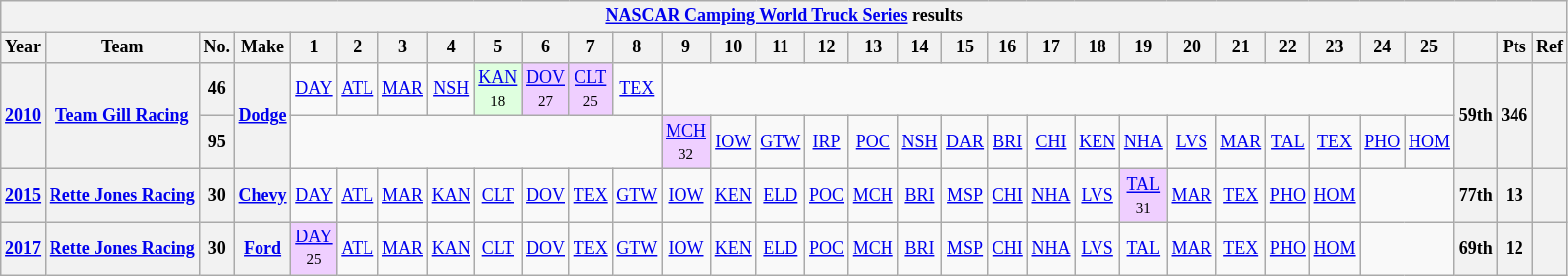<table class="wikitable" style="text-align:center; font-size:75%">
<tr>
<th colspan=45><a href='#'>NASCAR Camping World Truck Series</a> results</th>
</tr>
<tr>
<th>Year</th>
<th>Team</th>
<th>No.</th>
<th>Make</th>
<th>1</th>
<th>2</th>
<th>3</th>
<th>4</th>
<th>5</th>
<th>6</th>
<th>7</th>
<th>8</th>
<th>9</th>
<th>10</th>
<th>11</th>
<th>12</th>
<th>13</th>
<th>14</th>
<th>15</th>
<th>16</th>
<th>17</th>
<th>18</th>
<th>19</th>
<th>20</th>
<th>21</th>
<th>22</th>
<th>23</th>
<th>24</th>
<th>25</th>
<th></th>
<th>Pts</th>
<th>Ref</th>
</tr>
<tr>
<th rowspan=2><a href='#'>2010</a></th>
<th rowspan=2><a href='#'>Team Gill Racing</a></th>
<th>46</th>
<th rowspan=2><a href='#'>Dodge</a></th>
<td><a href='#'>DAY</a></td>
<td><a href='#'>ATL</a></td>
<td><a href='#'>MAR</a></td>
<td><a href='#'>NSH</a></td>
<td style="background:#DFFFDF;"><a href='#'>KAN</a><br><small>18</small></td>
<td style="background:#EFCFFF;"><a href='#'>DOV</a><br><small>27</small></td>
<td style="background:#EFCFFF;"><a href='#'>CLT</a><br><small>25</small></td>
<td><a href='#'>TEX</a></td>
<td colspan=17></td>
<th rowspan=2>59th</th>
<th rowspan=2>346</th>
<th rowspan=2></th>
</tr>
<tr>
<th>95</th>
<td colspan=8></td>
<td style="background:#EFCFFF;"><a href='#'>MCH</a><br><small>32</small></td>
<td><a href='#'>IOW</a></td>
<td><a href='#'>GTW</a></td>
<td><a href='#'>IRP</a></td>
<td><a href='#'>POC</a></td>
<td><a href='#'>NSH</a></td>
<td><a href='#'>DAR</a></td>
<td><a href='#'>BRI</a></td>
<td><a href='#'>CHI</a></td>
<td><a href='#'>KEN</a></td>
<td><a href='#'>NHA</a></td>
<td><a href='#'>LVS</a></td>
<td><a href='#'>MAR</a></td>
<td><a href='#'>TAL</a></td>
<td><a href='#'>TEX</a></td>
<td><a href='#'>PHO</a></td>
<td><a href='#'>HOM</a></td>
</tr>
<tr>
<th><a href='#'>2015</a></th>
<th><a href='#'>Rette Jones Racing</a></th>
<th>30</th>
<th><a href='#'>Chevy</a></th>
<td><a href='#'>DAY</a></td>
<td><a href='#'>ATL</a></td>
<td><a href='#'>MAR</a></td>
<td><a href='#'>KAN</a></td>
<td><a href='#'>CLT</a></td>
<td><a href='#'>DOV</a></td>
<td><a href='#'>TEX</a></td>
<td><a href='#'>GTW</a></td>
<td><a href='#'>IOW</a></td>
<td><a href='#'>KEN</a></td>
<td><a href='#'>ELD</a></td>
<td><a href='#'>POC</a></td>
<td><a href='#'>MCH</a></td>
<td><a href='#'>BRI</a></td>
<td><a href='#'>MSP</a></td>
<td><a href='#'>CHI</a></td>
<td><a href='#'>NHA</a></td>
<td><a href='#'>LVS</a></td>
<td style="background:#EFCFFF;"><a href='#'>TAL</a><br><small>31</small></td>
<td><a href='#'>MAR</a></td>
<td><a href='#'>TEX</a></td>
<td><a href='#'>PHO</a></td>
<td><a href='#'>HOM</a></td>
<td colspan=2></td>
<th>77th</th>
<th>13</th>
<th></th>
</tr>
<tr>
<th><a href='#'>2017</a></th>
<th><a href='#'>Rette Jones Racing</a></th>
<th>30</th>
<th><a href='#'>Ford</a></th>
<td style="background:#EFCFFF;"><a href='#'>DAY</a><br><small>25</small></td>
<td><a href='#'>ATL</a></td>
<td><a href='#'>MAR</a></td>
<td><a href='#'>KAN</a></td>
<td><a href='#'>CLT</a></td>
<td><a href='#'>DOV</a></td>
<td><a href='#'>TEX</a></td>
<td><a href='#'>GTW</a></td>
<td><a href='#'>IOW</a></td>
<td><a href='#'>KEN</a></td>
<td><a href='#'>ELD</a></td>
<td><a href='#'>POC</a></td>
<td><a href='#'>MCH</a></td>
<td><a href='#'>BRI</a></td>
<td><a href='#'>MSP</a></td>
<td><a href='#'>CHI</a></td>
<td><a href='#'>NHA</a></td>
<td><a href='#'>LVS</a></td>
<td><a href='#'>TAL</a></td>
<td><a href='#'>MAR</a></td>
<td><a href='#'>TEX</a></td>
<td><a href='#'>PHO</a></td>
<td><a href='#'>HOM</a></td>
<td colspan=2></td>
<th>69th</th>
<th>12</th>
<th></th>
</tr>
</table>
